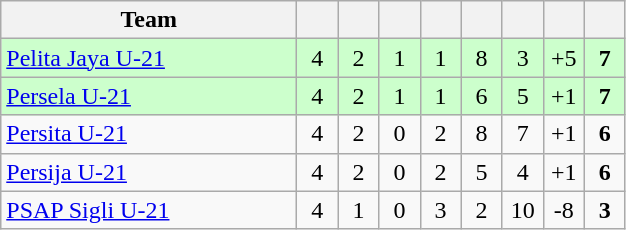<table class="wikitable" style="text-align:center">
<tr>
<th width=190>Team</th>
<th width=20></th>
<th width=20></th>
<th width=20></th>
<th width=20></th>
<th width=20></th>
<th width=20></th>
<th width=20></th>
<th width=20></th>
</tr>
<tr style="background:#cfc;">
<td align=left><a href='#'>Pelita Jaya U-21</a></td>
<td>4</td>
<td>2</td>
<td>1</td>
<td>1</td>
<td>8</td>
<td>3</td>
<td>+5</td>
<td><strong>7</strong></td>
</tr>
<tr style="background:#cfc;">
<td align=left><a href='#'>Persela U-21</a></td>
<td>4</td>
<td>2</td>
<td>1</td>
<td>1</td>
<td>6</td>
<td>5</td>
<td>+1</td>
<td><strong>7</strong></td>
</tr>
<tr>
<td align=left><a href='#'>Persita U-21</a></td>
<td>4</td>
<td>2</td>
<td>0</td>
<td>2</td>
<td>8</td>
<td>7</td>
<td>+1</td>
<td><strong>6</strong></td>
</tr>
<tr>
<td align=left><a href='#'>Persija U-21</a></td>
<td>4</td>
<td>2</td>
<td>0</td>
<td>2</td>
<td>5</td>
<td>4</td>
<td>+1</td>
<td><strong>6</strong></td>
</tr>
<tr>
<td align=left><a href='#'>PSAP Sigli U-21</a></td>
<td>4</td>
<td>1</td>
<td>0</td>
<td>3</td>
<td>2</td>
<td>10</td>
<td>-8</td>
<td><strong>3</strong></td>
</tr>
</table>
